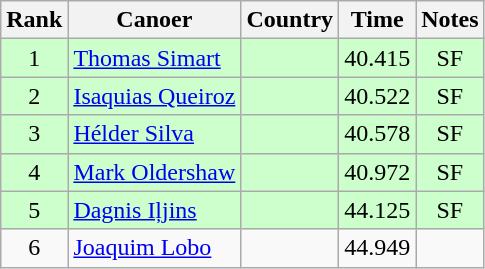<table class="wikitable" style="text-align:center;">
<tr>
<th>Rank</th>
<th>Canoer</th>
<th>Country</th>
<th>Time</th>
<th>Notes</th>
</tr>
<tr bgcolor=ccffcc>
<td>1</td>
<td align="left"><a href='#'>Thomas Simart</a></td>
<td align=left></td>
<td>40.415</td>
<td>SF</td>
</tr>
<tr bgcolor=ccffcc>
<td>2</td>
<td align="left"><a href='#'>Isaquias Queiroz</a></td>
<td align=left></td>
<td>40.522</td>
<td>SF</td>
</tr>
<tr bgcolor=ccffcc>
<td>3</td>
<td align="left"><a href='#'>Hélder Silva</a></td>
<td align=left></td>
<td>40.578</td>
<td>SF</td>
</tr>
<tr bgcolor=ccffcc>
<td>4</td>
<td align="left"><a href='#'>Mark Oldershaw</a></td>
<td align=left></td>
<td>40.972</td>
<td>SF</td>
</tr>
<tr bgcolor=ccffcc>
<td>5</td>
<td align="left"><a href='#'>Dagnis Iļjins</a></td>
<td align=left></td>
<td>44.125</td>
<td>SF</td>
</tr>
<tr>
<td>6</td>
<td align="left"><a href='#'>Joaquim Lobo</a></td>
<td align=left></td>
<td>44.949</td>
<td></td>
</tr>
</table>
